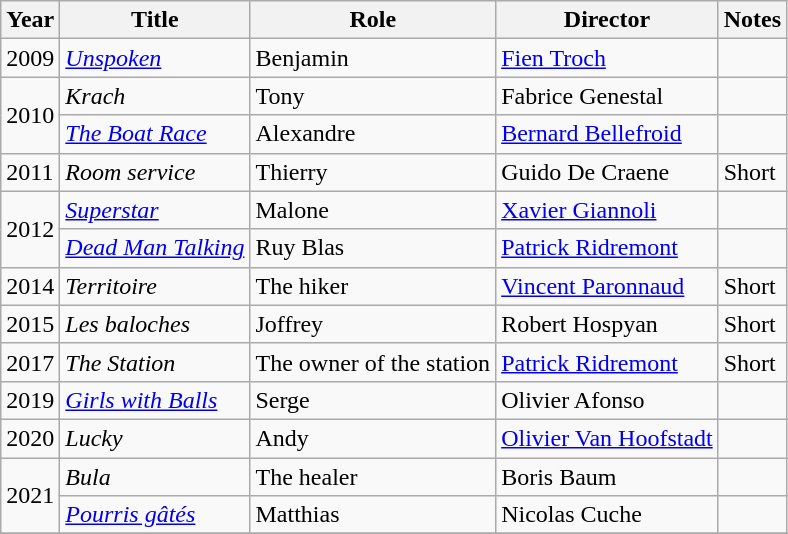<table class="wikitable">
<tr>
<th>Year</th>
<th>Title</th>
<th>Role</th>
<th>Director</th>
<th>Notes</th>
</tr>
<tr>
<td>2009</td>
<td><em><a href='#'>Unspoken</a></em></td>
<td>Benjamin</td>
<td><a href='#'>Fien Troch</a></td>
<td></td>
</tr>
<tr>
<td rowspan=2>2010</td>
<td><em>Krach</em></td>
<td>Tony</td>
<td>Fabrice Genestal</td>
<td></td>
</tr>
<tr>
<td><em><a href='#'>The Boat Race</a></em></td>
<td>Alexandre</td>
<td><a href='#'>Bernard Bellefroid</a></td>
<td></td>
</tr>
<tr>
<td>2011</td>
<td><em>Room service</em></td>
<td>Thierry</td>
<td>Guido De Craene</td>
<td>Short</td>
</tr>
<tr>
<td rowspan=2>2012</td>
<td><em><a href='#'>Superstar</a></em></td>
<td>Malone</td>
<td><a href='#'>Xavier Giannoli</a></td>
<td></td>
</tr>
<tr>
<td><em><a href='#'>Dead Man Talking</a></em></td>
<td>Ruy Blas</td>
<td><a href='#'>Patrick Ridremont</a></td>
<td></td>
</tr>
<tr>
<td>2014</td>
<td><em>Territoire</em></td>
<td>The hiker</td>
<td><a href='#'>Vincent Paronnaud</a></td>
<td>Short</td>
</tr>
<tr>
<td>2015</td>
<td><em>Les baloches</em></td>
<td>Joffrey</td>
<td>Robert Hospyan</td>
<td>Short</td>
</tr>
<tr>
<td>2017</td>
<td><em>The Station</em></td>
<td>The owner of the station</td>
<td><a href='#'>Patrick Ridremont</a></td>
<td>Short</td>
</tr>
<tr>
<td>2019</td>
<td><em><a href='#'>Girls with Balls</a></em></td>
<td>Serge</td>
<td>Olivier Afonso</td>
<td></td>
</tr>
<tr>
<td>2020</td>
<td><em>Lucky</em></td>
<td>Andy</td>
<td><a href='#'>Olivier Van Hoofstadt</a></td>
<td></td>
</tr>
<tr>
<td rowspan=2>2021</td>
<td><em>Bula</em></td>
<td>The healer</td>
<td>Boris Baum</td>
<td></td>
</tr>
<tr>
<td><em><a href='#'>Pourris gâtés</a></em></td>
<td>Matthias</td>
<td>Nicolas Cuche</td>
<td></td>
</tr>
<tr>
</tr>
</table>
